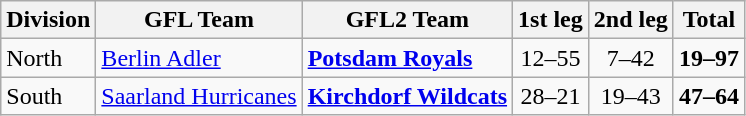<table class="wikitable">
<tr>
<th>Division</th>
<th>GFL Team</th>
<th>GFL2 Team</th>
<th>1st leg</th>
<th>2nd leg</th>
<th>Total</th>
</tr>
<tr>
<td>North</td>
<td><a href='#'>Berlin Adler</a></td>
<td><strong><a href='#'>Potsdam Royals</a></strong></td>
<td style="text-align:center">12–55</td>
<td style="text-align:center">7–42</td>
<td style="text-align:center"><strong>19–97</strong></td>
</tr>
<tr>
<td>South</td>
<td><a href='#'>Saarland Hurricanes</a></td>
<td><strong><a href='#'>Kirchdorf Wildcats</a></strong></td>
<td style="text-align:center">28–21</td>
<td style="text-align:center">19–43</td>
<td style="text-align:center"><strong>47–64</strong></td>
</tr>
</table>
